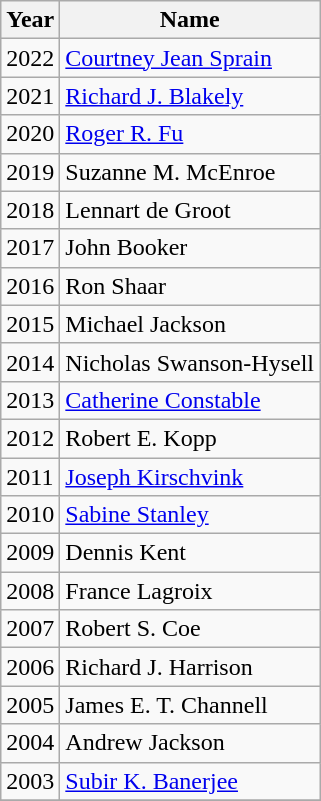<table class="wikitable" align=center>
<tr>
<th>Year</th>
<th>Name</th>
</tr>
<tr>
<td>2022</td>
<td><a href='#'>Courtney Jean Sprain</a></td>
</tr>
<tr>
<td>2021</td>
<td><a href='#'>Richard J. Blakely</a></td>
</tr>
<tr>
<td>2020</td>
<td><a href='#'>Roger R. Fu</a></td>
</tr>
<tr>
<td>2019</td>
<td>Suzanne M. McEnroe</td>
</tr>
<tr>
<td>2018</td>
<td>Lennart de Groot</td>
</tr>
<tr>
<td>2017</td>
<td>John Booker</td>
</tr>
<tr>
<td>2016</td>
<td>Ron Shaar</td>
</tr>
<tr>
<td>2015</td>
<td>Michael Jackson</td>
</tr>
<tr>
<td>2014</td>
<td>Nicholas Swanson-Hysell</td>
</tr>
<tr>
<td>2013</td>
<td><a href='#'>Catherine Constable</a></td>
</tr>
<tr>
<td>2012</td>
<td>Robert E. Kopp</td>
</tr>
<tr>
<td>2011</td>
<td><a href='#'>Joseph Kirschvink</a></td>
</tr>
<tr>
<td>2010</td>
<td><a href='#'>Sabine Stanley</a></td>
</tr>
<tr>
<td>2009</td>
<td>Dennis Kent</td>
</tr>
<tr>
<td>2008</td>
<td>France Lagroix</td>
</tr>
<tr>
<td>2007</td>
<td>Robert S. Coe</td>
</tr>
<tr>
<td>2006</td>
<td>Richard J. Harrison</td>
</tr>
<tr>
<td>2005</td>
<td>James E. T. Channell</td>
</tr>
<tr>
<td>2004</td>
<td>Andrew Jackson</td>
</tr>
<tr>
<td>2003</td>
<td><a href='#'>Subir K. Banerjee</a></td>
</tr>
<tr>
</tr>
</table>
